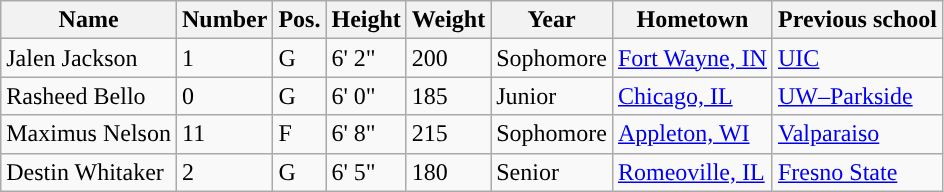<table class="wikitable sortable" border="1">
<tr>
<th>Name</th>
<th>Number</th>
<th>Pos.</th>
<th>Height</th>
<th>Weight</th>
<th>Year</th>
<th>Hometown</th>
<th>Previous school</th>
</tr>
<tr>
<td>Jalen Jackson</td>
<td>1</td>
<td>G</td>
<td>6' 2"</td>
<td>200</td>
<td>Sophomore</td>
<td><a href='#'>Fort Wayne, IN</a></td>
<td><a href='#'>UIC</a></td>
</tr>
<tr>
<td>Rasheed Bello</td>
<td>0</td>
<td>G</td>
<td>6' 0"</td>
<td>185</td>
<td>Junior</td>
<td><a href='#'>Chicago, IL</a></td>
<td><a href='#'>UW–Parkside</a></td>
</tr>
<tr>
<td>Maximus Nelson</td>
<td>11</td>
<td>F</td>
<td>6' 8"</td>
<td>215</td>
<td>Sophomore</td>
<td><a href='#'>Appleton, WI</a></td>
<td><a href='#'>Valparaiso</a></td>
</tr>
<tr>
<td>Destin Whitaker</td>
<td>2</td>
<td>G</td>
<td>6' 5"</td>
<td>180</td>
<td>Senior</td>
<td><a href='#'>Romeoville, IL</a></td>
<td><a href='#'>Fresno State</a></td>
</tr>
</table>
